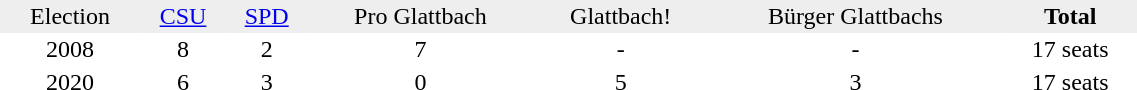<table border="0" cellpadding="2" cellspacing="0" width="60%">
<tr bgcolor="#eeeeee" align="center">
<td>Election</td>
<td><a href='#'>CSU</a></td>
<td><a href='#'>SPD</a></td>
<td>Pro Glattbach</td>
<td>Glattbach!</td>
<td>Bürger Glattbachs</td>
<td><strong>Total</strong></td>
</tr>
<tr align="center">
<td>2008</td>
<td>8</td>
<td>2</td>
<td>7</td>
<td>-</td>
<td>-</td>
<td>17 seats</td>
</tr>
<tr align="center">
<td>2020</td>
<td>6</td>
<td>3</td>
<td>0</td>
<td>5</td>
<td>3</td>
<td>17 seats</td>
</tr>
</table>
